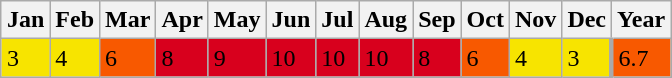<table class="wikitable" style="margin:1em auto;">
<tr>
<th>Jan</th>
<th>Feb</th>
<th>Mar</th>
<th>Apr</th>
<th>May</th>
<th>Jun</th>
<th>Jul</th>
<th>Aug</th>
<th>Sep</th>
<th>Oct</th>
<th>Nov</th>
<th>Dec</th>
<th>Year</th>
</tr>
<tr>
<td style="background:#f7e400;color:#000000;">3</td>
<td style="background:#f7e400;color:#000000;">4</td>
<td style="background:#f85900;color:#000000;">6</td>
<td style="background:#d8001d;color:#000000;">8</td>
<td style="background:#d8001d;color:#000000;">9</td>
<td style="background:#d8001d;color:#000000;">10</td>
<td style="background:#d8001d;color:#000000;">10</td>
<td style="background:#d8001d;color:#000000;">10</td>
<td style="background:#d8001d;color:#000000;">8</td>
<td style="background:#f85900;color:#000000;">6</td>
<td style="background:#f7e400;color:#000000;">4</td>
<td style="background:#f7e400;color:#000000;">3</td>
<td style="background:#f85900;color:#000000;border-left-width:medium">6.7</td>
</tr>
</table>
